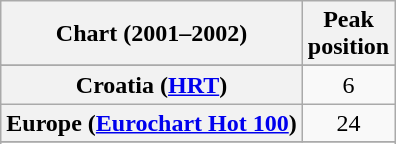<table class="wikitable sortable plainrowheaders" style="text-align:center">
<tr>
<th scope="col">Chart (2001–2002)</th>
<th scope="col">Peak<br>position</th>
</tr>
<tr>
</tr>
<tr>
</tr>
<tr>
</tr>
<tr>
</tr>
<tr>
<th scope="row">Croatia (<a href='#'>HRT</a>)</th>
<td>6</td>
</tr>
<tr>
<th scope="row">Europe (<a href='#'>Eurochart Hot 100</a>)</th>
<td>24</td>
</tr>
<tr>
</tr>
<tr>
</tr>
<tr>
</tr>
<tr>
</tr>
<tr>
</tr>
<tr>
</tr>
<tr>
</tr>
<tr>
</tr>
<tr>
</tr>
<tr>
</tr>
<tr>
</tr>
<tr>
</tr>
</table>
